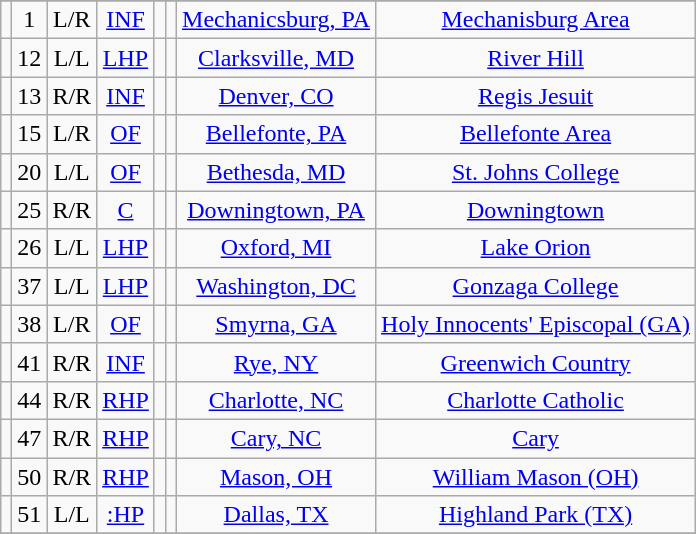<table class="wikitable sortable">
<tr>
</tr>
<tr>
</tr>
<tr align="center">
<td></td>
<td>1</td>
<td>L/R</td>
<td><a href='#'>INF</a></td>
<td></td>
<td></td>
<td><a href='#'>Mechanicsburg, PA</a></td>
<td><a href='#'>Mechanisburg Area</a></td>
</tr>
<tr align="center">
<td></td>
<td>12</td>
<td>L/L</td>
<td><a href='#'>LHP</a></td>
<td></td>
<td></td>
<td><a href='#'>Clarksville, MD</a></td>
<td><a href='#'>River Hill</a></td>
</tr>
<tr align="center">
<td></td>
<td>13</td>
<td>R/R</td>
<td><a href='#'>INF</a></td>
<td></td>
<td></td>
<td><a href='#'>Denver, CO</a></td>
<td><a href='#'>Regis Jesuit</a></td>
</tr>
<tr align="center">
<td></td>
<td>15</td>
<td>L/R</td>
<td><a href='#'>OF</a></td>
<td></td>
<td></td>
<td><a href='#'>Bellefonte, PA</a></td>
<td><a href='#'>Bellefonte Area</a></td>
</tr>
<tr align="center">
<td></td>
<td>20</td>
<td>L/L</td>
<td><a href='#'>OF</a></td>
<td></td>
<td></td>
<td><a href='#'>Bethesda, MD</a></td>
<td><a href='#'>St. Johns College</a></td>
</tr>
<tr align="center">
<td></td>
<td>25</td>
<td>R/R</td>
<td><a href='#'>C</a></td>
<td></td>
<td></td>
<td><a href='#'>Downingtown, PA</a></td>
<td><a href='#'>Downingtown</a></td>
</tr>
<tr align="center">
<td></td>
<td>26</td>
<td>L/L</td>
<td><a href='#'>LHP</a></td>
<td></td>
<td></td>
<td><a href='#'>Oxford, MI</a></td>
<td><a href='#'>Lake Orion</a></td>
</tr>
<tr align="center">
<td></td>
<td>37</td>
<td>L/L</td>
<td><a href='#'>LHP</a></td>
<td></td>
<td></td>
<td><a href='#'>Washington, DC</a></td>
<td><a href='#'>Gonzaga College</a></td>
</tr>
<tr align="center">
<td></td>
<td>38</td>
<td>L/R</td>
<td><a href='#'>OF</a></td>
<td></td>
<td></td>
<td><a href='#'>Smyrna, GA</a></td>
<td><a href='#'>Holy Innocents' Episcopal (GA)</a></td>
</tr>
<tr align="center">
<td></td>
<td>41</td>
<td>R/R</td>
<td><a href='#'>INF</a></td>
<td></td>
<td></td>
<td><a href='#'>Rye, NY</a></td>
<td><a href='#'>Greenwich Country</a></td>
</tr>
<tr align="center">
<td></td>
<td>44</td>
<td>R/R</td>
<td><a href='#'>RHP</a></td>
<td></td>
<td></td>
<td><a href='#'>Charlotte, NC</a></td>
<td><a href='#'>Charlotte Catholic</a></td>
</tr>
<tr align="center">
<td></td>
<td>47</td>
<td>R/R</td>
<td><a href='#'>RHP</a></td>
<td></td>
<td></td>
<td><a href='#'>Cary, NC</a></td>
<td><a href='#'>Cary</a></td>
</tr>
<tr align="center">
<td></td>
<td>50</td>
<td>R/R</td>
<td><a href='#'>RHP</a></td>
<td></td>
<td></td>
<td><a href='#'>Mason, OH</a></td>
<td><a href='#'>William Mason (OH)</a></td>
</tr>
<tr align="center">
<td></td>
<td>51</td>
<td>L/L</td>
<td><a href='#'>:HP</a></td>
<td></td>
<td></td>
<td><a href='#'>Dallas, TX</a></td>
<td><a href='#'>Highland Park (TX)</a></td>
</tr>
<tr>
</tr>
</table>
